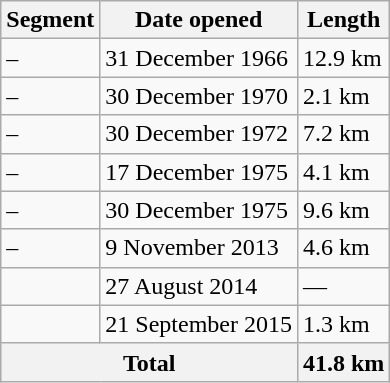<table class="wikitable" style="border-collapse: collapse; text-align: left;">
<tr>
<th>Segment</th>
<th>Date opened</th>
<th>Length</th>
</tr>
<tr>
<td style="text-align: left;">–</td>
<td>31 December 1966</td>
<td>12.9 km</td>
</tr>
<tr>
<td style="text-align: left;">–</td>
<td>30 December 1970</td>
<td>2.1 km</td>
</tr>
<tr>
<td style="text-align: left;">–</td>
<td>30 December 1972</td>
<td>7.2 km</td>
</tr>
<tr>
<td style="text-align: left;">–</td>
<td>17 December 1975</td>
<td>4.1 km</td>
</tr>
<tr>
<td style="text-align: left;">–</td>
<td>30 December 1975</td>
<td>9.6 km</td>
</tr>
<tr>
<td style="text-align: left;">–</td>
<td>9 November 2013</td>
<td>4.6 km</td>
</tr>
<tr>
<td style="text-align: left;"></td>
<td>27 August 2014</td>
<td>—</td>
</tr>
<tr>
<td style="text-align: left;"></td>
<td>21 September 2015</td>
<td>1.3 km</td>
</tr>
<tr>
<th colspan="2"><strong>Total</strong></th>
<th><strong>41.8 km</strong></th>
</tr>
</table>
